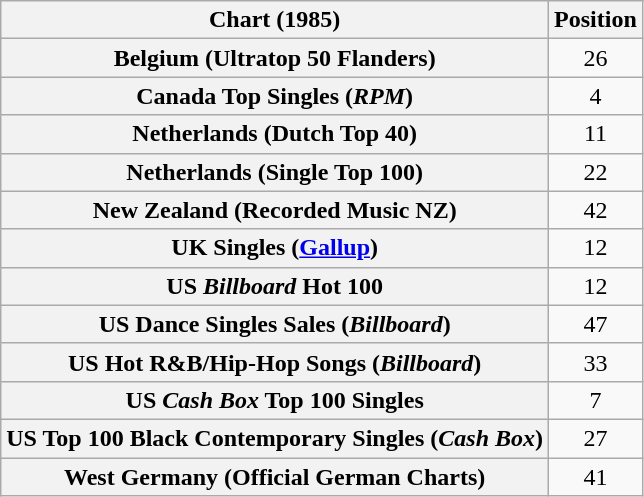<table class="wikitable sortable plainrowheaders" style="text-align:center">
<tr>
<th scope="col">Chart (1985)</th>
<th scope="col">Position</th>
</tr>
<tr>
<th scope="row">Belgium (Ultratop 50 Flanders)</th>
<td>26</td>
</tr>
<tr>
<th scope="row">Canada Top Singles (<em>RPM</em>)</th>
<td>4</td>
</tr>
<tr>
<th scope="row">Netherlands (Dutch Top 40)</th>
<td>11</td>
</tr>
<tr>
<th scope="row">Netherlands (Single Top 100)</th>
<td>22</td>
</tr>
<tr>
<th scope="row">New Zealand (Recorded Music NZ)</th>
<td>42</td>
</tr>
<tr>
<th scope="row">UK Singles (<a href='#'>Gallup</a>)</th>
<td>12</td>
</tr>
<tr>
<th scope="row">US <em>Billboard</em> Hot 100</th>
<td>12</td>
</tr>
<tr>
<th scope="row">US Dance Singles Sales (<em>Billboard</em>)</th>
<td>47</td>
</tr>
<tr>
<th scope="row">US Hot R&B/Hip-Hop Songs (<em>Billboard</em>)</th>
<td>33</td>
</tr>
<tr>
<th scope="row">US <em>Cash Box</em> Top 100 Singles</th>
<td>7</td>
</tr>
<tr>
<th scope="row">US Top 100 Black Contemporary Singles (<em>Cash Box</em>)</th>
<td>27</td>
</tr>
<tr>
<th scope="row">West Germany (Official German Charts)</th>
<td>41</td>
</tr>
</table>
